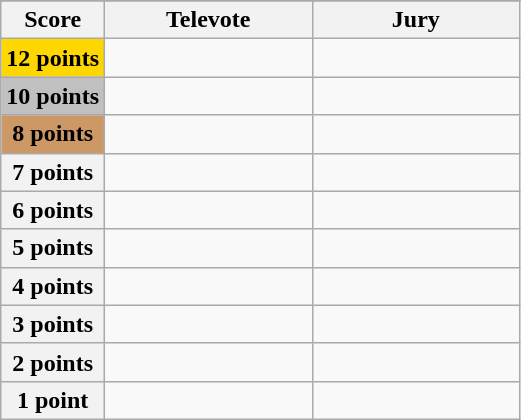<table class="wikitable">
<tr>
</tr>
<tr>
<th scope="col" width="20%">Score</th>
<th scope="col" width="40%">Televote</th>
<th scope="col" width="40%">Jury</th>
</tr>
<tr>
<th scope="row" style="Background:gold">12 points</th>
<td></td>
<td></td>
</tr>
<tr>
<th scope="row" style="background:silver">10 points</th>
<td></td>
<td></td>
</tr>
<tr>
<th scope="row" style="background:#CC9966">8 points</th>
<td></td>
<td></td>
</tr>
<tr>
<th scope="row">7 points</th>
<td></td>
<td></td>
</tr>
<tr>
<th scope="row">6 points</th>
<td></td>
<td></td>
</tr>
<tr>
<th scope="row">5 points</th>
<td></td>
<td></td>
</tr>
<tr>
<th scope="row">4 points</th>
<td></td>
<td></td>
</tr>
<tr>
<th scope="row">3 points</th>
<td></td>
<td></td>
</tr>
<tr>
<th scope="row">2 points</th>
<td></td>
<td></td>
</tr>
<tr>
<th scope="row">1 point</th>
<td></td>
<td></td>
</tr>
</table>
